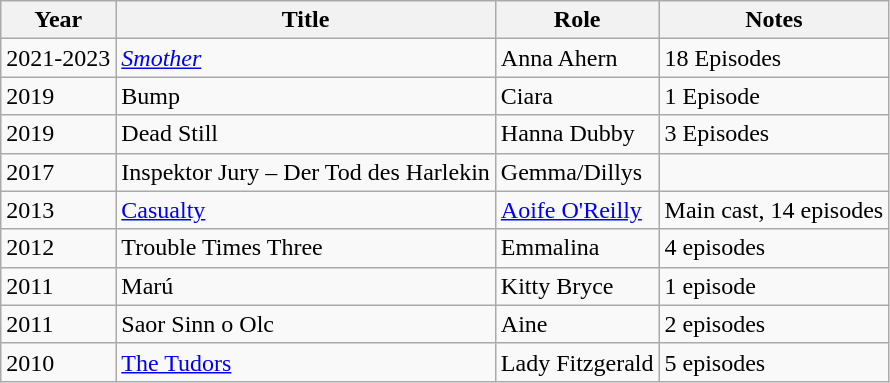<table class="wikitable sortable">
<tr>
<th>Year</th>
<th>Title</th>
<th>Role</th>
<th class="unsortable">Notes</th>
</tr>
<tr>
<td>2021-2023</td>
<td><em><a href='#'>Smother</a></td>
<td>Anna Ahern</td>
<td>18 Episodes</td>
</tr>
<tr>
<td>2019</td>
<td></em>Bump<em></td>
<td>Ciara</td>
<td>1 Episode</td>
</tr>
<tr>
<td>2019</td>
<td></em>Dead Still<em></td>
<td>Hanna Dubby</td>
<td>3 Episodes</td>
</tr>
<tr>
<td>2017</td>
<td></em>Inspektor Jury – Der Tod des Harlekin<em></td>
<td>Gemma/Dillys</td>
<td></td>
</tr>
<tr>
<td>2013</td>
<td></em><a href='#'>Casualty</a><em></td>
<td><a href='#'>Aoife O'Reilly</a></td>
<td>Main cast, 14 episodes</td>
</tr>
<tr>
<td>2012</td>
<td></em>Trouble Times Three<em></td>
<td>Emmalina</td>
<td>4 episodes</td>
</tr>
<tr>
<td>2011</td>
<td></em>Marú<em></td>
<td>Kitty Bryce</td>
<td>1 episode</td>
</tr>
<tr>
<td>2011</td>
<td></em>Saor Sinn o Olc<em></td>
<td>Aine</td>
<td>2 episodes</td>
</tr>
<tr>
<td>2010</td>
<td></em><a href='#'>The Tudors</a><em></td>
<td>Lady Fitzgerald</td>
<td>5 episodes</td>
</tr>
</table>
